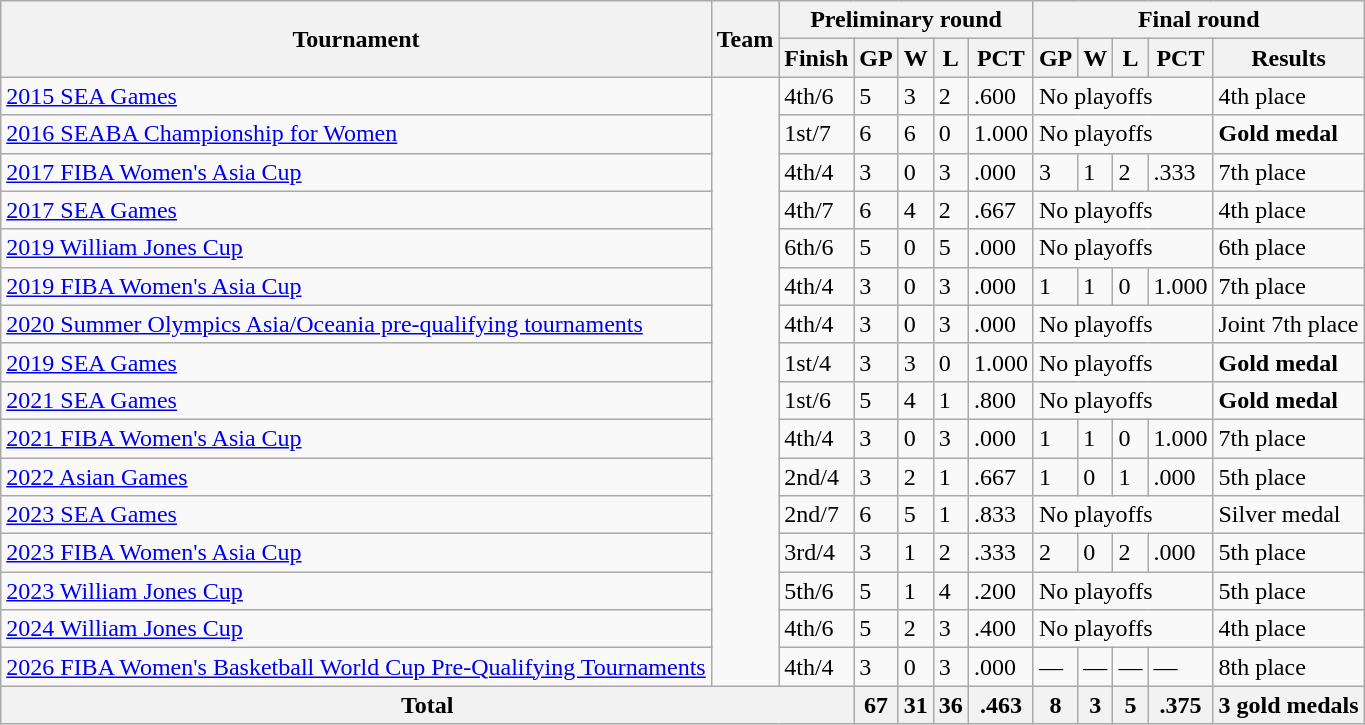<table class="wikitable">
<tr>
<th rowspan="2">Tournament</th>
<th rowspan="2">Team</th>
<th colspan="5">Preliminary round</th>
<th colspan="5">Final round</th>
</tr>
<tr>
<th>Finish</th>
<th>GP</th>
<th>W</th>
<th>L</th>
<th>PCT</th>
<th>GP</th>
<th>W</th>
<th>L</th>
<th>PCT</th>
<th>Results</th>
</tr>
<tr>
<td><a href='#'>2015 SEA Games</a></td>
<td rowspan="16"></td>
<td>4th/6</td>
<td>5</td>
<td>3</td>
<td>2</td>
<td>.600</td>
<td colspan="4">No playoffs</td>
<td>4th place</td>
</tr>
<tr>
<td><a href='#'>2016 SEABA Championship for Women</a></td>
<td>1st/7</td>
<td>6</td>
<td>6</td>
<td>0</td>
<td>1.000</td>
<td colspan="4">No playoffs</td>
<td><strong> Gold medal</strong></td>
</tr>
<tr>
<td><a href='#'>2017 FIBA Women's Asia Cup</a></td>
<td>4th/4</td>
<td>3</td>
<td>0</td>
<td>3</td>
<td>.000</td>
<td>3</td>
<td>1</td>
<td>2</td>
<td>.333</td>
<td>7th place</td>
</tr>
<tr>
<td><a href='#'>2017 SEA Games</a></td>
<td>4th/7</td>
<td>6</td>
<td>4</td>
<td>2</td>
<td>.667</td>
<td colspan="4">No playoffs</td>
<td>4th place</td>
</tr>
<tr>
<td><a href='#'>2019 William Jones Cup</a></td>
<td>6th/6</td>
<td>5</td>
<td>0</td>
<td>5</td>
<td>.000</td>
<td colspan="4">No playoffs</td>
<td>6th place</td>
</tr>
<tr>
<td><a href='#'>2019 FIBA Women's Asia Cup</a></td>
<td>4th/4</td>
<td>3</td>
<td>0</td>
<td>3</td>
<td>.000</td>
<td>1</td>
<td>1</td>
<td>0</td>
<td>1.000</td>
<td>7th place</td>
</tr>
<tr>
<td><a href='#'>2020 Summer Olympics Asia/Oceania pre-qualifying tournaments</a></td>
<td>4th/4</td>
<td>3</td>
<td>0</td>
<td>3</td>
<td>.000</td>
<td colspan="4">No playoffs</td>
<td>Joint 7th place</td>
</tr>
<tr>
<td><a href='#'>2019 SEA Games</a></td>
<td>1st/4</td>
<td>3</td>
<td>3</td>
<td>0</td>
<td>1.000</td>
<td colspan="4">No playoffs</td>
<td><strong> Gold medal</strong></td>
</tr>
<tr>
<td><a href='#'>2021 SEA Games</a></td>
<td>1st/6</td>
<td>5</td>
<td>4</td>
<td>1</td>
<td>.800</td>
<td colspan="4">No playoffs</td>
<td><strong> Gold medal</strong></td>
</tr>
<tr>
<td><a href='#'>2021 FIBA Women's Asia Cup</a></td>
<td>4th/4</td>
<td>3</td>
<td>0</td>
<td>3</td>
<td>.000</td>
<td>1</td>
<td>1</td>
<td>0</td>
<td>1.000</td>
<td>7th place</td>
</tr>
<tr>
<td><a href='#'>2022 Asian Games</a></td>
<td>2nd/4</td>
<td>3</td>
<td>2</td>
<td>1</td>
<td>.667</td>
<td>1</td>
<td>0</td>
<td>1</td>
<td>.000</td>
<td>5th place</td>
</tr>
<tr>
<td><a href='#'>2023 SEA Games</a></td>
<td>2nd/7</td>
<td>6</td>
<td>5</td>
<td>1</td>
<td>.833</td>
<td colspan="4">No playoffs</td>
<td> Silver medal</td>
</tr>
<tr>
<td><a href='#'>2023 FIBA Women's Asia Cup</a></td>
<td>3rd/4</td>
<td>3</td>
<td>1</td>
<td>2</td>
<td>.333</td>
<td>2</td>
<td>0</td>
<td>2</td>
<td>.000</td>
<td>5th place</td>
</tr>
<tr>
<td><a href='#'>2023 William Jones Cup</a></td>
<td>5th/6</td>
<td>5</td>
<td>1</td>
<td>4</td>
<td>.200</td>
<td colspan="4">No playoffs</td>
<td>5th place</td>
</tr>
<tr>
<td><a href='#'>2024 William Jones Cup</a></td>
<td>4th/6</td>
<td>5</td>
<td>2</td>
<td>3</td>
<td>.400</td>
<td colspan="4">No playoffs</td>
<td>4th place</td>
</tr>
<tr>
<td><a href='#'>2026 FIBA Women's Basketball World Cup Pre-Qualifying Tournaments</a></td>
<td>4th/4</td>
<td>3</td>
<td>0</td>
<td>3</td>
<td>.000</td>
<td>—</td>
<td>—</td>
<td>—</td>
<td>—</td>
<td>8th place</td>
</tr>
<tr>
<th colspan="3">Total</th>
<th>67</th>
<th>31</th>
<th>36</th>
<th>.463</th>
<th>8</th>
<th>3</th>
<th>5</th>
<th>.375</th>
<th>3 gold medals</th>
</tr>
</table>
